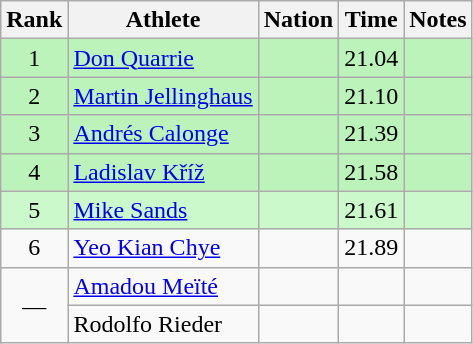<table class="wikitable sortable" style="text-align:center">
<tr>
<th>Rank</th>
<th>Athlete</th>
<th>Nation</th>
<th>Time</th>
<th>Notes</th>
</tr>
<tr bgcolor=bbf3bb>
<td>1</td>
<td align=left><a href='#'>Don Quarrie</a></td>
<td align=left></td>
<td>21.04</td>
<td></td>
</tr>
<tr bgcolor=bbf3bb>
<td>2</td>
<td align=left><a href='#'>Martin Jellinghaus</a></td>
<td align=left></td>
<td>21.10</td>
<td></td>
</tr>
<tr bgcolor=bbf3bb>
<td>3</td>
<td align=left><a href='#'>Andrés Calonge</a></td>
<td align=left></td>
<td>21.39</td>
<td></td>
</tr>
<tr bgcolor=bbf3bb>
<td>4</td>
<td align=left><a href='#'>Ladislav Kříž</a></td>
<td align=left></td>
<td>21.58</td>
<td></td>
</tr>
<tr bgcolor=ccf9cc>
<td>5</td>
<td align=left><a href='#'>Mike Sands</a></td>
<td align=left></td>
<td>21.61</td>
<td></td>
</tr>
<tr>
<td>6</td>
<td align=left><a href='#'>Yeo Kian Chye</a></td>
<td align=left></td>
<td>21.89</td>
<td></td>
</tr>
<tr>
<td rowspan=2 data-sort-value=7>—</td>
<td align=left><a href='#'>Amadou Meïté</a></td>
<td align=left></td>
<td data-sort-value=99.99></td>
<td></td>
</tr>
<tr>
<td align=left>Rodolfo Rieder</td>
<td align=left></td>
<td data-sort-value=99.99></td>
<td></td>
</tr>
</table>
